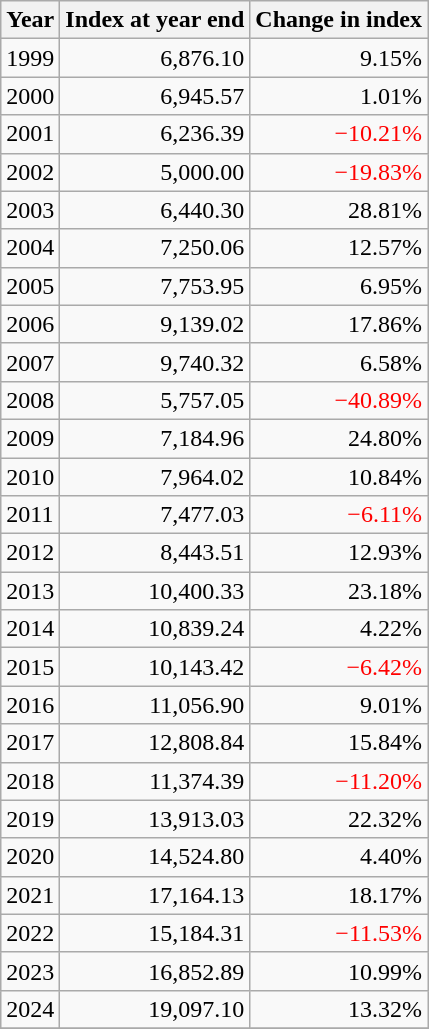<table class="wikitable sortable">
<tr>
<th>Year</th>
<th>Index at year end</th>
<th>Change in index</th>
</tr>
<tr>
<td>1999</td>
<td align="right">6,876.10</td>
<td align="right">9.15%</td>
</tr>
<tr>
<td>2000</td>
<td align="right">6,945.57</td>
<td align="right">1.01%</td>
</tr>
<tr>
<td>2001</td>
<td align="right">6,236.39</td>
<td align="right" style="color:red">−10.21%</td>
</tr>
<tr>
<td>2002</td>
<td align="right">5,000.00</td>
<td align="right" style="color:red">−19.83%</td>
</tr>
<tr>
<td>2003</td>
<td align="right">6,440.30</td>
<td align="right">28.81%</td>
</tr>
<tr>
<td>2004</td>
<td align="right">7,250.06</td>
<td align="right">12.57%</td>
</tr>
<tr>
<td>2005</td>
<td align="right">7,753.95</td>
<td align="right">6.95%</td>
</tr>
<tr>
<td>2006</td>
<td align="right">9,139.02</td>
<td align="right">17.86%</td>
</tr>
<tr>
<td>2007</td>
<td align="right">9,740.32</td>
<td align="right">6.58%</td>
</tr>
<tr>
<td>2008</td>
<td align="right">5,757.05</td>
<td align="right" style="color:red">−40.89%</td>
</tr>
<tr>
<td>2009</td>
<td align="right">7,184.96</td>
<td align="right">24.80%</td>
</tr>
<tr>
<td>2010</td>
<td align="right">7,964.02</td>
<td align="right">10.84%</td>
</tr>
<tr>
<td>2011</td>
<td align="right">7,477.03</td>
<td align="right" style="color:red">−6.11%</td>
</tr>
<tr>
<td>2012</td>
<td align="right">8,443.51</td>
<td align="right">12.93%</td>
</tr>
<tr>
<td>2013</td>
<td align="right">10,400.33</td>
<td align="right">23.18%</td>
</tr>
<tr>
<td>2014</td>
<td align="right">10,839.24</td>
<td align="right">4.22%</td>
</tr>
<tr>
<td>2015</td>
<td align="right">10,143.42</td>
<td align="right" style="color:red">−6.42%</td>
</tr>
<tr>
<td>2016</td>
<td align="right">11,056.90</td>
<td align="right">9.01%</td>
</tr>
<tr>
<td>2017</td>
<td align="right">12,808.84</td>
<td align="right">15.84%</td>
</tr>
<tr>
<td>2018</td>
<td align="right">11,374.39</td>
<td align="right" style="color:red">−11.20%</td>
</tr>
<tr>
<td>2019</td>
<td align="right">13,913.03</td>
<td align="right">22.32%</td>
</tr>
<tr>
<td>2020</td>
<td align="right">14,524.80</td>
<td align="right">4.40%</td>
</tr>
<tr>
<td>2021</td>
<td align="right">17,164.13</td>
<td align="right">18.17%</td>
</tr>
<tr>
<td>2022</td>
<td align="right">15,184.31</td>
<td align="right" style="color:red">−11.53%</td>
</tr>
<tr>
<td>2023</td>
<td align="right">16,852.89</td>
<td align="right">10.99%</td>
</tr>
<tr>
<td>2024</td>
<td align="right">19,097.10</td>
<td align="right">13.32%</td>
</tr>
<tr>
</tr>
</table>
